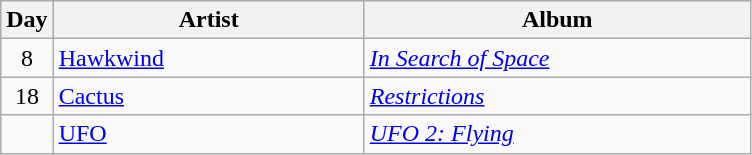<table class="wikitable" border="1">
<tr>
<th>Day</th>
<th width="200">Artist</th>
<th width="250">Album</th>
</tr>
<tr>
<td style="text-align:center;" rowspan="1">8</td>
<td><a href='#'>Hawkwind</a></td>
<td><em><a href='#'>In Search of Space</a></em></td>
</tr>
<tr>
<td style="text-align:center;" rowspan="1">18</td>
<td><a href='#'>Cactus</a></td>
<td><em><a href='#'>Restrictions</a></em></td>
</tr>
<tr>
<td rowspan="1"></td>
<td><a href='#'>UFO</a></td>
<td><em><a href='#'>UFO 2: Flying</a></em></td>
</tr>
</table>
